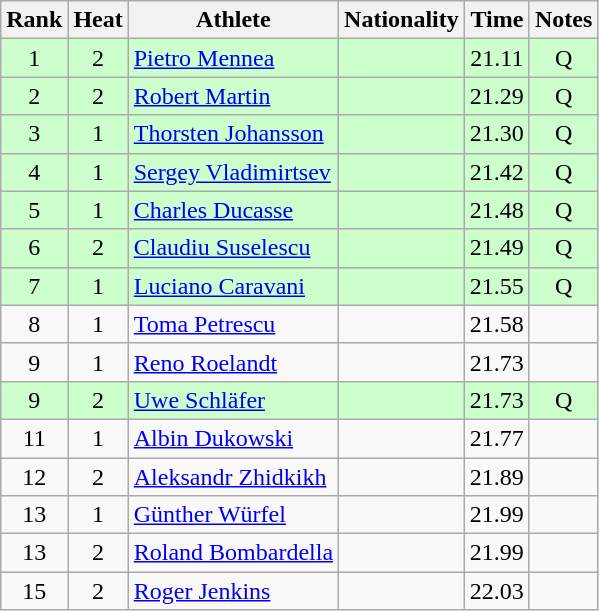<table class="wikitable sortable" style="text-align:center">
<tr>
<th>Rank</th>
<th>Heat</th>
<th>Athlete</th>
<th>Nationality</th>
<th>Time</th>
<th>Notes</th>
</tr>
<tr bgcolor=ccffcc>
<td>1</td>
<td>2</td>
<td align=left><a href='#'>Pietro Mennea</a></td>
<td align=left></td>
<td>21.11</td>
<td>Q</td>
</tr>
<tr bgcolor=ccffcc>
<td>2</td>
<td>2</td>
<td align=left><a href='#'>Robert Martin</a></td>
<td align=left></td>
<td>21.29</td>
<td>Q</td>
</tr>
<tr bgcolor=ccffcc>
<td>3</td>
<td>1</td>
<td align=left><a href='#'>Thorsten Johansson</a></td>
<td align=left></td>
<td>21.30</td>
<td>Q</td>
</tr>
<tr bgcolor=ccffcc>
<td>4</td>
<td>1</td>
<td align=left><a href='#'>Sergey Vladimirtsev</a></td>
<td align=left></td>
<td>21.42</td>
<td>Q</td>
</tr>
<tr bgcolor=ccffcc>
<td>5</td>
<td>1</td>
<td align=left><a href='#'>Charles Ducasse</a></td>
<td align=left></td>
<td>21.48</td>
<td>Q</td>
</tr>
<tr bgcolor=ccffcc>
<td>6</td>
<td>2</td>
<td align=left><a href='#'>Claudiu Suselescu</a></td>
<td align=left></td>
<td>21.49</td>
<td>Q</td>
</tr>
<tr bgcolor=ccffcc>
<td>7</td>
<td>1</td>
<td align=left><a href='#'>Luciano Caravani</a></td>
<td align=left></td>
<td>21.55</td>
<td>Q</td>
</tr>
<tr>
<td>8</td>
<td>1</td>
<td align=left><a href='#'>Toma Petrescu</a></td>
<td align=left></td>
<td>21.58</td>
<td></td>
</tr>
<tr>
<td>9</td>
<td>1</td>
<td align=left><a href='#'>Reno Roelandt</a></td>
<td align=left></td>
<td>21.73</td>
<td></td>
</tr>
<tr bgcolor=ccffcc>
<td>9</td>
<td>2</td>
<td align=left><a href='#'>Uwe Schläfer</a></td>
<td align=left></td>
<td>21.73</td>
<td>Q</td>
</tr>
<tr>
<td>11</td>
<td>1</td>
<td align=left><a href='#'>Albin Dukowski</a></td>
<td align=left></td>
<td>21.77</td>
<td></td>
</tr>
<tr>
<td>12</td>
<td>2</td>
<td align=left><a href='#'>Aleksandr Zhidkikh</a></td>
<td align=left></td>
<td>21.89</td>
<td></td>
</tr>
<tr>
<td>13</td>
<td>1</td>
<td align=left><a href='#'>Günther Würfel</a></td>
<td align=left></td>
<td>21.99</td>
<td></td>
</tr>
<tr>
<td>13</td>
<td>2</td>
<td align=left><a href='#'>Roland Bombardella</a></td>
<td align=left></td>
<td>21.99</td>
<td></td>
</tr>
<tr>
<td>15</td>
<td>2</td>
<td align=left><a href='#'>Roger Jenkins</a></td>
<td align=left></td>
<td>22.03</td>
<td></td>
</tr>
</table>
